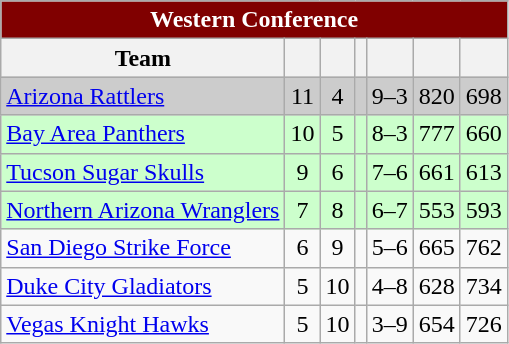<table class="wikitable" style="text-align:center;">
<tr>
<th colspan="7" style="background-color: #800000; text-align: center; vertical-align: middle; color: #FFFFFF">Western Conference</th>
</tr>
<tr>
<th align="center">Team</th>
<th align="center"></th>
<th align="center"></th>
<th align="center"></th>
<th align="center"></th>
<th align="center"></th>
<th align="center"></th>
</tr>
<tr bgcolor=#CCCCCC>
<td style="text-align:left;"><a href='#'>Arizona Rattlers</a></td>
<td>11</td>
<td>4</td>
<td></td>
<td>9–3</td>
<td>820</td>
<td>698</td>
</tr>
<tr bgcolor=#CCFFCC>
<td style="text-align:left;"><a href='#'>Bay Area Panthers</a></td>
<td>10</td>
<td>5</td>
<td></td>
<td>8–3</td>
<td>777</td>
<td>660</td>
</tr>
<tr bgcolor=#CCFFCC>
<td style="text-align:left;"><a href='#'>Tucson Sugar Skulls</a></td>
<td>9</td>
<td>6</td>
<td></td>
<td>7–6</td>
<td>661</td>
<td>613</td>
</tr>
<tr bgcolor=#CCFFCC>
<td style="text-align:left;"><a href='#'>Northern Arizona Wranglers</a></td>
<td>7</td>
<td>8</td>
<td></td>
<td>6–7</td>
<td>553</td>
<td>593</td>
</tr>
<tr>
<td style="text-align:left;"><a href='#'>San Diego Strike Force</a></td>
<td>6</td>
<td>9</td>
<td></td>
<td>5–6</td>
<td>665</td>
<td>762</td>
</tr>
<tr>
<td style="text-align:left;"><a href='#'>Duke City Gladiators</a></td>
<td>5</td>
<td>10</td>
<td></td>
<td>4–8</td>
<td>628</td>
<td>734</td>
</tr>
<tr>
<td style="text-align:left;"><a href='#'>Vegas Knight Hawks</a></td>
<td>5</td>
<td>10</td>
<td></td>
<td>3–9</td>
<td>654</td>
<td>726</td>
</tr>
</table>
